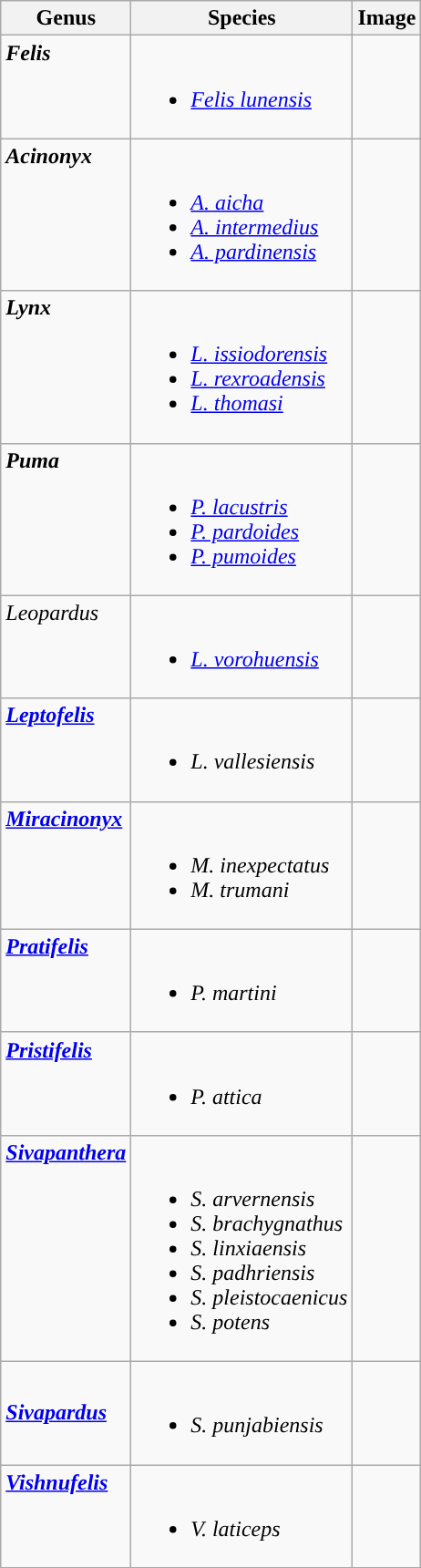<table class="wikitable">
<tr>
<th>Genus</th>
<th>Species</th>
<th>Image</th>
</tr>
<tr style="vertical-align:top;">
<td><strong><em>Felis</em></strong></td>
<td><br><ul><li><em><a href='#'>Felis lunensis</a></em></li></ul></td>
<td></td>
</tr>
<tr style="vertical-align:top;">
<td><strong><em>Acinonyx</em></strong></td>
<td><br><ul><li><em><a href='#'>A. aicha</a></em></li><li><em><a href='#'>A. intermedius</a></em></li><li><em><a href='#'>A. pardinensis</a></em></li></ul></td>
<td><br></td>
</tr>
<tr style="vertical-align:top;">
<td><strong><em>Lynx</em></strong></td>
<td><br><ul><li><em><a href='#'>L. issiodorensis</a></em></li><li><em><a href='#'>L. rexroadensis</a></em></li><li><em><a href='#'>L. thomasi</a></em></li></ul></td>
<td></td>
</tr>
<tr style="vertical-align:top;">
<td><strong><em>Puma</em></strong></td>
<td><br><ul><li><em><a href='#'>P. lacustris</a></em></li><li><em><a href='#'>P. pardoides</a></em></li><li><em><a href='#'>P. pumoides</a></em></li></ul></td>
<td><br></td>
</tr>
<tr style="vertical-align:top;">
<td><em>Leopardus</em></td>
<td><br><ul><li><em><a href='#'>L. vorohuensis</a></em></li></ul></td>
<td></td>
</tr>
<tr style="vertical-align:top;">
<td><strong><em><a href='#'>Leptofelis</a></em></strong> </td>
<td><br><ul><li><em>L. vallesiensis</em></li></ul></td>
<td></td>
</tr>
<tr style="vertical-align:top;">
<td><strong><em><a href='#'>Miracinonyx</a></em></strong> </td>
<td><br><ul><li><em>M. inexpectatus</em></li><li><em>M. trumani</em></li></ul></td>
<td></td>
</tr>
<tr style="vertical-align:top;">
<td><strong><em><a href='#'>Pratifelis</a></em></strong> </td>
<td><br><ul><li><em>P. martini</em></li></ul></td>
<td></td>
</tr>
<tr style="vertical-align:top;">
<td><strong><em><a href='#'>Pristifelis</a></em></strong> </td>
<td><br><ul><li><em>P. attica</em></li></ul></td>
<td></td>
</tr>
<tr style="vertical-align:top;">
<td><strong><em><a href='#'>Sivapanthera</a></em></strong> </td>
<td><br><ul><li><em>S. arvernensis</em></li><li><em>S. brachygnathus</em></li><li><em>S. linxiaensis</em></li><li><em>S. padhriensis</em></li><li><em>S. pleistocaenicus</em></li><li><em>S. potens</em></li></ul></td>
<td></td>
</tr>
<tr>
<td><strong><em><a href='#'>Sivapardus</a></em></strong> </td>
<td><br><ul><li><em>S. punjabiensis</em></li></ul></td>
<td></td>
</tr>
<tr style="vertical-align:top;">
<td><strong><em><a href='#'>Vishnufelis</a></em></strong> </td>
<td><br><ul><li><em>V. laticeps</em></li></ul></td>
<td></td>
</tr>
</table>
